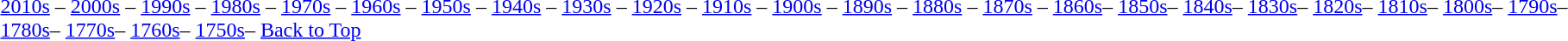<table class="toccolours" align="left">
<tr>
<td><br><a href='#'>2010s</a> – <a href='#'>2000s</a> – <a href='#'>1990s</a> – <a href='#'>1980s</a> – <a href='#'>1970s</a> – <a href='#'>1960s</a> – <a href='#'>1950s</a> – <a href='#'>1940s</a> – <a href='#'>1930s</a> – <a href='#'>1920s</a> – <a href='#'>1910s</a> – <a href='#'>1900s</a> – <a href='#'>1890s</a> – <a href='#'>1880s</a> – <a href='#'>1870s</a> – <a href='#'>1860s</a>– <a href='#'>1850s</a>– <a href='#'>1840s</a>– <a href='#'>1830s</a>– <a href='#'>1820s</a>– <a href='#'>1810s</a>– <a href='#'>1800s</a>– <a href='#'>1790s</a>– <a href='#'>1780s</a>– <a href='#'>1770s</a>– <a href='#'>1760s</a>– <a href='#'>1750s</a>– <a href='#'>Back to Top</a></td>
</tr>
</table>
